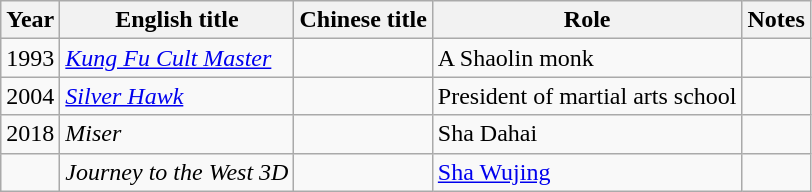<table class="wikitable">
<tr>
<th>Year</th>
<th>English title</th>
<th>Chinese title</th>
<th>Role</th>
<th>Notes</th>
</tr>
<tr>
<td>1993</td>
<td><em><a href='#'>Kung Fu Cult Master</a></em></td>
<td></td>
<td>A Shaolin monk</td>
<td></td>
</tr>
<tr>
<td>2004</td>
<td><em><a href='#'>Silver Hawk</a></em></td>
<td></td>
<td>President of martial arts school</td>
<td></td>
</tr>
<tr>
<td>2018</td>
<td><em>Miser</em></td>
<td></td>
<td>Sha Dahai</td>
<td></td>
</tr>
<tr>
<td></td>
<td><em>Journey to the West 3D</em></td>
<td></td>
<td><a href='#'>Sha Wujing</a></td>
<td></td>
</tr>
</table>
